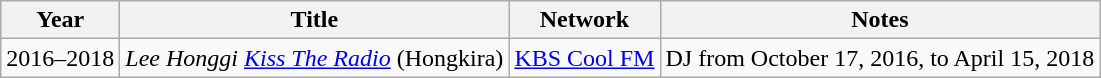<table class="wikitable sortable">
<tr>
<th>Year</th>
<th>Title</th>
<th>Network</th>
<th>Notes</th>
</tr>
<tr>
<td>2016–2018</td>
<td><em>Lee Honggi <a href='#'>Kiss The Radio</a></em> (Hongkira)</td>
<td><a href='#'>KBS Cool FM</a></td>
<td>DJ from October 17, 2016, to April 15, 2018</td>
</tr>
</table>
